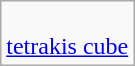<table class=wikitable>
<tr>
<td><br><a href='#'>tetrakis cube</a></td>
</tr>
</table>
